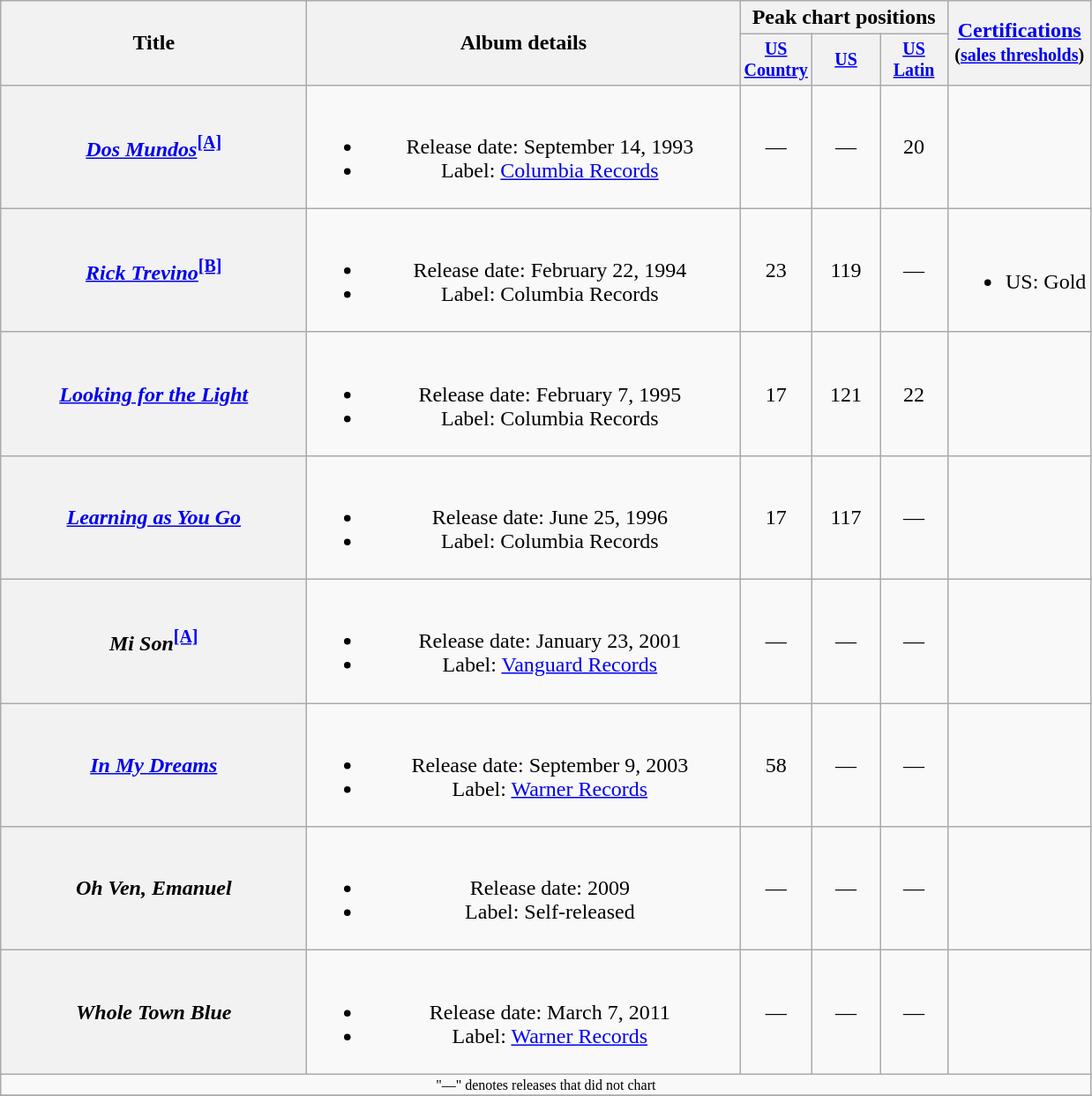<table class="wikitable plainrowheaders" style="text-align:center;">
<tr>
<th rowspan="2" style="width:14em;">Title</th>
<th rowspan="2" style="width:20em;">Album details</th>
<th colspan="3">Peak chart positions</th>
<th rowspan="2"><a href='#'>Certifications</a><br><small>(<a href='#'>sales thresholds</a>)</small></th>
</tr>
<tr style="font-size:smaller;">
<th width="45"><a href='#'>US Country</a><br></th>
<th width="45"><a href='#'>US</a><br></th>
<th width="45"><a href='#'>US Latin</a><br></th>
</tr>
<tr>
<th scope="row"><em><a href='#'>Dos Mundos</a></em><sup><span></span><a href='#'><strong>[A]</strong></a></sup></th>
<td><br><ul><li>Release date: September 14, 1993</li><li>Label: <a href='#'>Columbia Records</a></li></ul></td>
<td>—</td>
<td>—</td>
<td>20</td>
<td></td>
</tr>
<tr>
<th scope="row"><em><a href='#'>Rick Trevino</a></em><sup><span></span><a href='#'><strong>[B]</strong></a></sup></th>
<td><br><ul><li>Release date: February 22, 1994</li><li>Label: Columbia Records</li></ul></td>
<td>23</td>
<td>119</td>
<td>—</td>
<td align="left"><br><ul><li>US: Gold</li></ul></td>
</tr>
<tr>
<th scope="row"><em><a href='#'>Looking for the Light</a></em></th>
<td><br><ul><li>Release date: February 7, 1995</li><li>Label: Columbia Records</li></ul></td>
<td>17</td>
<td>121</td>
<td>22</td>
<td></td>
</tr>
<tr>
<th scope="row"><em><a href='#'>Learning as You Go</a></em></th>
<td><br><ul><li>Release date: June 25, 1996</li><li>Label: Columbia Records</li></ul></td>
<td>17</td>
<td>117</td>
<td>—</td>
<td></td>
</tr>
<tr>
<th scope="row"><em>Mi Son</em><sup><span></span><a href='#'><strong>[A]</strong></a></sup></th>
<td><br><ul><li>Release date: January 23, 2001</li><li>Label: <a href='#'>Vanguard Records</a></li></ul></td>
<td>—</td>
<td>—</td>
<td>—</td>
<td></td>
</tr>
<tr>
<th scope="row"><em><a href='#'>In My Dreams</a></em></th>
<td><br><ul><li>Release date: September 9, 2003</li><li>Label: <a href='#'>Warner Records</a></li></ul></td>
<td>58</td>
<td>—</td>
<td>—</td>
<td></td>
</tr>
<tr>
<th scope="row"><em>Oh Ven, Emanuel</em></th>
<td><br><ul><li>Release date: 2009</li><li>Label: Self-released</li></ul></td>
<td>—</td>
<td>—</td>
<td>—</td>
<td></td>
</tr>
<tr>
<th scope="row"><em>Whole Town Blue</em></th>
<td><br><ul><li>Release date: March 7, 2011</li><li>Label: <a href='#'>Warner Records</a></li></ul></td>
<td>—</td>
<td>—</td>
<td>—</td>
<td></td>
</tr>
<tr>
<td colspan="6" style="font-size:8pt">"—" denotes releases that did not chart</td>
</tr>
<tr>
</tr>
</table>
